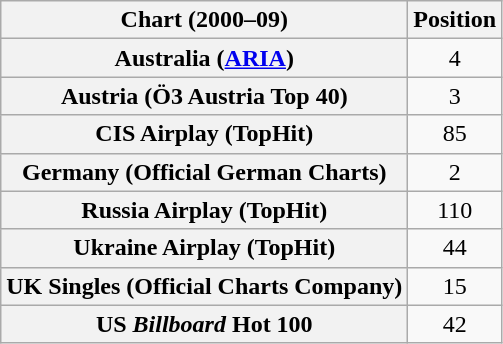<table class="wikitable sortable plainrowheaders" style="text-align:center">
<tr>
<th scope="col">Chart (2000–09)</th>
<th scope="col">Position</th>
</tr>
<tr>
<th scope="row">Australia (<a href='#'>ARIA</a>)</th>
<td>4</td>
</tr>
<tr>
<th scope="row">Austria (Ö3 Austria Top 40)</th>
<td>3</td>
</tr>
<tr>
<th scope="row">CIS Airplay (TopHit)</th>
<td>85</td>
</tr>
<tr>
<th scope="row">Germany (Official German Charts)</th>
<td>2</td>
</tr>
<tr>
<th scope="row">Russia Airplay (TopHit)</th>
<td>110</td>
</tr>
<tr>
<th scope="row">Ukraine Airplay (TopHit)</th>
<td>44</td>
</tr>
<tr>
<th scope="row">UK Singles (Official Charts Company)</th>
<td>15</td>
</tr>
<tr>
<th scope="row">US <em>Billboard</em> Hot 100</th>
<td>42</td>
</tr>
</table>
